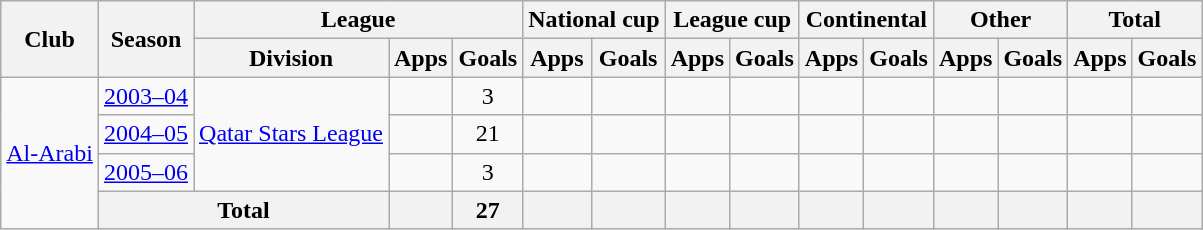<table class="wikitable" style="text-align:center">
<tr>
<th rowspan="2">Club</th>
<th rowspan="2">Season</th>
<th colspan="3">League</th>
<th colspan="2">National cup</th>
<th colspan="2">League cup</th>
<th colspan="2">Continental</th>
<th colspan="2">Other</th>
<th colspan="2">Total</th>
</tr>
<tr>
<th>Division</th>
<th>Apps</th>
<th>Goals</th>
<th>Apps</th>
<th>Goals</th>
<th>Apps</th>
<th>Goals</th>
<th>Apps</th>
<th>Goals</th>
<th>Apps</th>
<th>Goals</th>
<th>Apps</th>
<th>Goals</th>
</tr>
<tr>
<td rowspan="4"><a href='#'>Al-Arabi</a></td>
<td><a href='#'>2003–04</a></td>
<td rowspan="3"><a href='#'>Qatar Stars League</a></td>
<td></td>
<td>3</td>
<td></td>
<td></td>
<td></td>
<td></td>
<td></td>
<td></td>
<td></td>
<td></td>
<td></td>
<td></td>
</tr>
<tr>
<td><a href='#'>2004–05</a></td>
<td></td>
<td>21</td>
<td></td>
<td></td>
<td></td>
<td></td>
<td></td>
<td></td>
<td></td>
<td></td>
<td></td>
<td></td>
</tr>
<tr>
<td><a href='#'>2005–06</a></td>
<td></td>
<td>3</td>
<td></td>
<td></td>
<td></td>
<td></td>
<td></td>
<td></td>
<td></td>
<td></td>
<td></td>
<td></td>
</tr>
<tr>
<th colspan="2">Total</th>
<th></th>
<th>27</th>
<th></th>
<th></th>
<th></th>
<th></th>
<th></th>
<th></th>
<th></th>
<th></th>
<th></th>
<th></th>
</tr>
</table>
